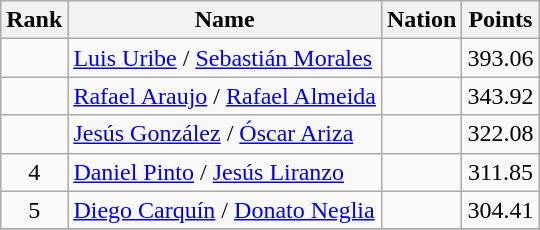<table class="wikitable" style="text-align:center">
<tr>
<th>Rank</th>
<th>Name</th>
<th>Nation</th>
<th>Points</th>
</tr>
<tr>
<td></td>
<td align=left><a href='#'>Luis Uribe</a> / <a href='#'>Sebastián Morales</a></td>
<td align=left></td>
<td>393.06</td>
</tr>
<tr>
<td></td>
<td align=left><a href='#'>Rafael Araujo</a> / <a href='#'>Rafael Almeida</a></td>
<td align=left></td>
<td>343.92</td>
</tr>
<tr>
<td></td>
<td align=left><a href='#'>Jesús González</a> / <a href='#'>Óscar Ariza</a></td>
<td align=left></td>
<td>322.08</td>
</tr>
<tr>
<td>4</td>
<td align=left><a href='#'>Daniel Pinto</a> / <a href='#'>Jesús Liranzo</a></td>
<td align=left></td>
<td>311.85</td>
</tr>
<tr>
<td>5</td>
<td align=left><a href='#'>Diego Carquín</a> / <a href='#'>Donato Neglia</a></td>
<td align=left></td>
<td>304.41</td>
</tr>
<tr>
</tr>
</table>
